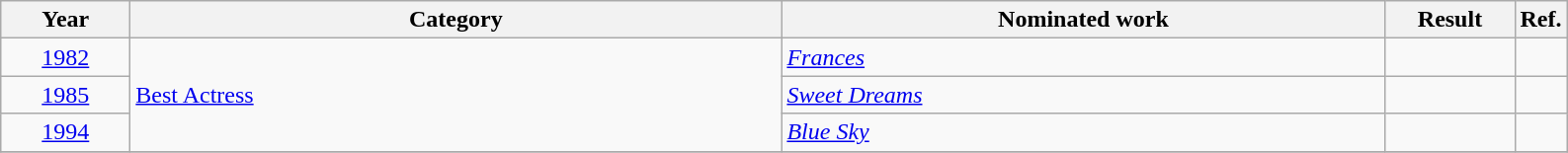<table class=wikitable>
<tr>
<th scope="col" style="width:5em;">Year</th>
<th scope="col" style="width:27em;">Category</th>
<th scope="col" style="width:25em;">Nominated work</th>
<th scope="col" style="width:5em;">Result</th>
<th>Ref.</th>
</tr>
<tr>
<td style="text-align:center;"><a href='#'>1982</a></td>
<td rowspan=3><a href='#'>Best Actress</a></td>
<td><em><a href='#'>Frances</a></em></td>
<td></td>
<td align=center></td>
</tr>
<tr>
<td align=center><a href='#'>1985</a></td>
<td><em><a href='#'>Sweet Dreams</a></em></td>
<td></td>
<td align=center></td>
</tr>
<tr>
<td align=center><a href='#'>1994</a></td>
<td><em><a href='#'>Blue Sky</a></em></td>
<td></td>
<td align=center></td>
</tr>
<tr>
</tr>
</table>
